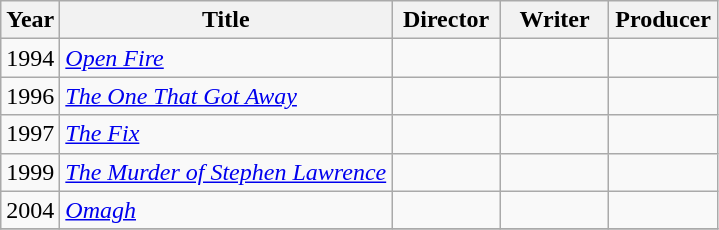<table class="wikitable">
<tr>
<th>Year</th>
<th>Title</th>
<th width="65">Director</th>
<th width="65">Writer</th>
<th width="65">Producer</th>
</tr>
<tr>
<td>1994</td>
<td><em><a href='#'>Open Fire</a></em></td>
<td></td>
<td></td>
<td></td>
</tr>
<tr>
<td>1996</td>
<td><em><a href='#'>The One That Got Away</a></em></td>
<td></td>
<td></td>
<td></td>
</tr>
<tr>
<td>1997</td>
<td><em><a href='#'>The Fix</a></em></td>
<td></td>
<td></td>
<td></td>
</tr>
<tr>
<td>1999</td>
<td><em><a href='#'>The Murder of Stephen Lawrence</a></em></td>
<td></td>
<td></td>
<td></td>
</tr>
<tr>
<td>2004</td>
<td><em><a href='#'>Omagh</a></em></td>
<td></td>
<td></td>
<td></td>
</tr>
<tr>
</tr>
</table>
